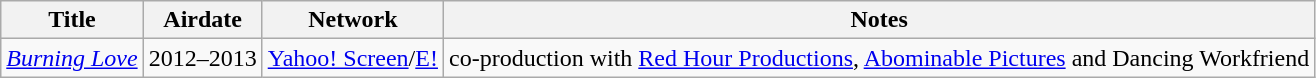<table class="wikitable sortable">
<tr>
<th>Title</th>
<th>Airdate</th>
<th>Network</th>
<th>Notes</th>
</tr>
<tr>
<td align="right"><em><a href='#'>Burning Love</a></em></td>
<td>2012–2013</td>
<td><a href='#'>Yahoo! Screen</a>/<a href='#'>E!</a></td>
<td>co-production with <a href='#'>Red Hour Productions</a>, <a href='#'>Abominable Pictures</a> and Dancing Workfriend</td>
</tr>
</table>
